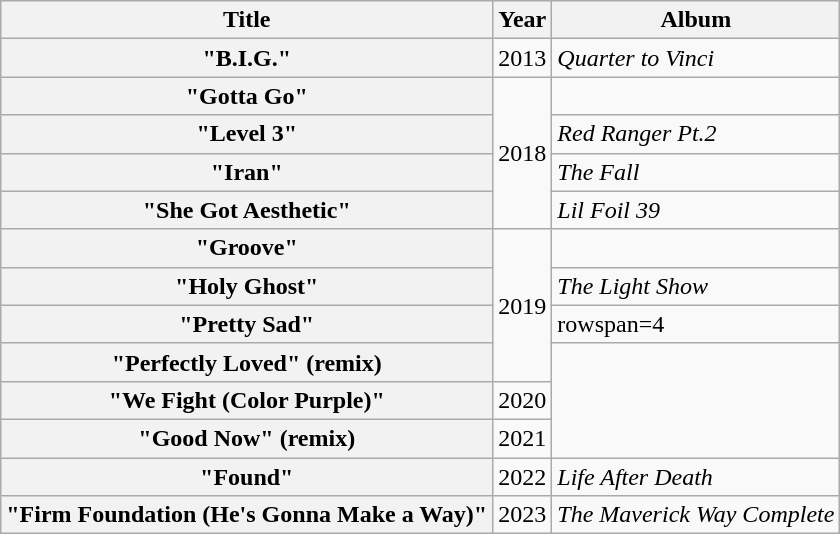<table class="wikitable plainrowheaders">
<tr>
<th scope=col>Title</th>
<th scope=col>Year</th>
<th scope=col>Album</th>
</tr>
<tr>
<th scope=row>"B.I.G."<br></th>
<td>2013</td>
<td><em>Quarter to Vinci</em></td>
</tr>
<tr>
<th scope=row>"Gotta Go"<br></th>
<td rowspan=4>2018</td>
<td></td>
</tr>
<tr>
<th scope=row>"Level 3"<br></th>
<td><em>Red Ranger Pt.2</em></td>
</tr>
<tr>
<th scope=row>"Iran"<br></th>
<td><em>The Fall</em></td>
</tr>
<tr>
<th scope=row>"She Got Aesthetic"<br></th>
<td><em>Lil Foil 39</em></td>
</tr>
<tr>
<th scope=row>"Groove"<br></th>
<td rowspan=4>2019</td>
<td></td>
</tr>
<tr>
<th scope=row>"Holy Ghost"<br></th>
<td><em>The Light Show</em></td>
</tr>
<tr>
<th scope=row>"Pretty Sad"<br></th>
<td>rowspan=4</td>
</tr>
<tr>
<th scope=row>"Perfectly Loved" (remix)<br></th>
</tr>
<tr>
<th scope=row>"We Fight (Color Purple)"<br></th>
<td>2020</td>
</tr>
<tr>
<th scope=row>"Good Now" (remix)<br></th>
<td>2021</td>
</tr>
<tr>
<th scope=row>"Found"<br></th>
<td>2022</td>
<td><em>Life After Death</em></td>
</tr>
<tr>
<th scope=row>"Firm Foundation (He's Gonna Make a Way)"<br></th>
<td>2023</td>
<td><em>The Maverick Way Complete</em></td>
</tr>
</table>
